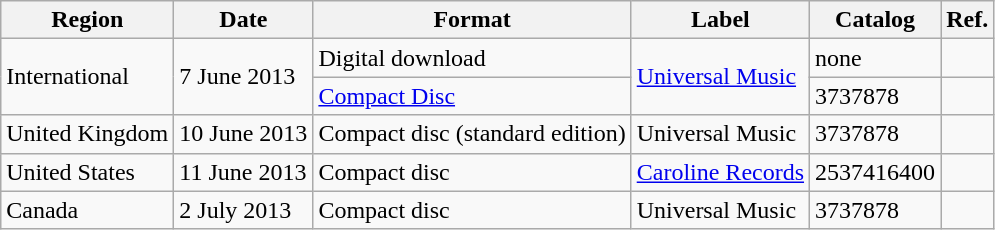<table class="wikitable plainrowheaders">
<tr>
<th scope="col">Region</th>
<th scope="col">Date</th>
<th scope="col">Format</th>
<th scope="col">Label</th>
<th scope="col">Catalog</th>
<th scope="col">Ref.</th>
</tr>
<tr>
<td rowspan="2">International</td>
<td rowspan="2">7 June 2013</td>
<td>Digital download</td>
<td rowspan="2"><a href='#'>Universal Music</a></td>
<td>none</td>
<td align="center"></td>
</tr>
<tr>
<td><a href='#'>Compact Disc</a></td>
<td>3737878</td>
<td align="center"></td>
</tr>
<tr>
<td>United Kingdom</td>
<td>10 June 2013</td>
<td>Compact disc (standard edition)</td>
<td>Universal Music</td>
<td>3737878</td>
<td align="center"></td>
</tr>
<tr>
<td>United States</td>
<td>11 June 2013</td>
<td>Compact disc</td>
<td><a href='#'>Caroline Records</a></td>
<td>2537416400</td>
<td align="center"></td>
</tr>
<tr>
<td>Canada</td>
<td>2 July 2013</td>
<td>Compact disc</td>
<td>Universal Music</td>
<td>3737878</td>
<td align="center"></td>
</tr>
</table>
